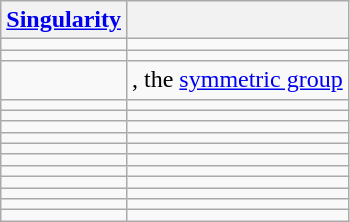<table class="wikitable mw-collapsible">
<tr>
<th><a href='#'>Singularity</a></th>
<th></th>
</tr>
<tr>
<td></td>
<td></td>
</tr>
<tr>
<td></td>
<td></td>
</tr>
<tr>
<td></td>
<td>, the <a href='#'>symmetric group</a></td>
</tr>
<tr>
<td></td>
<td></td>
</tr>
<tr>
<td></td>
<td></td>
</tr>
<tr>
<td></td>
<td></td>
</tr>
<tr>
<td></td>
<td></td>
</tr>
<tr>
<td></td>
<td></td>
</tr>
<tr>
<td></td>
<td></td>
</tr>
<tr>
<td></td>
<td></td>
</tr>
<tr>
<td></td>
<td></td>
</tr>
<tr>
<td></td>
<td></td>
</tr>
<tr>
<td></td>
<td></td>
</tr>
<tr>
<td></td>
<td></td>
</tr>
</table>
